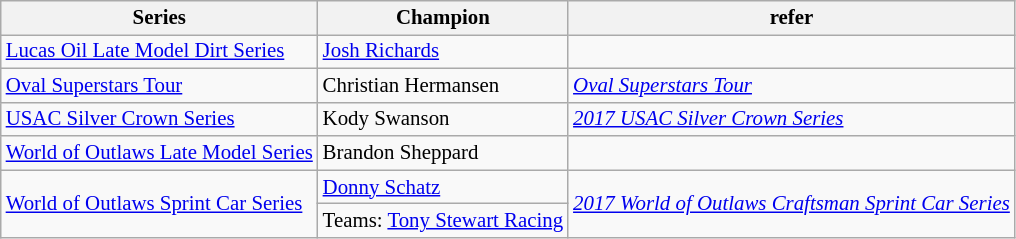<table class="wikitable" style="font-size:87%">
<tr>
<th>Series</th>
<th>Champion</th>
<th>refer</th>
</tr>
<tr>
<td><a href='#'>Lucas Oil Late Model Dirt Series</a></td>
<td> <a href='#'>Josh Richards</a></td>
<td></td>
</tr>
<tr>
<td><a href='#'>Oval Superstars Tour</a></td>
<td> Christian Hermansen</td>
<td><em><a href='#'>Oval Superstars Tour</a></em></td>
</tr>
<tr>
<td><a href='#'>USAC Silver Crown Series</a></td>
<td> Kody Swanson</td>
<td><em><a href='#'>2017 USAC Silver Crown Series</a></em></td>
</tr>
<tr>
<td><a href='#'>World of Outlaws Late Model Series</a></td>
<td> Brandon Sheppard</td>
<td></td>
</tr>
<tr>
<td rowspan="2"><a href='#'>World of Outlaws Sprint Car Series</a></td>
<td> <a href='#'>Donny Schatz</a></td>
<td rowspan="2"><em><a href='#'>2017 World of Outlaws Craftsman Sprint Car Series</a></em></td>
</tr>
<tr>
<td>Teams:  <a href='#'>Tony Stewart Racing</a></td>
</tr>
</table>
